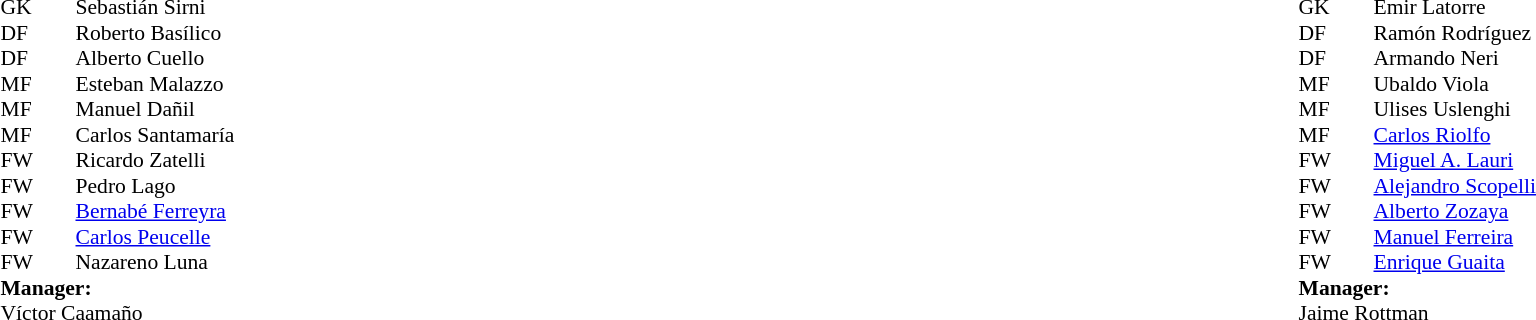<table width="100%">
<tr>
<td valign="top" width="50%"><br><table style="font-size: 90%" cellspacing="0" cellpadding="0">
<tr>
<th width=25></th>
<th width=25></th>
</tr>
<tr>
<td>GK</td>
<td></td>
<td> Sebastián Sirni</td>
</tr>
<tr>
<td>DF</td>
<td></td>
<td> Roberto Basílico</td>
</tr>
<tr>
<td>DF</td>
<td></td>
<td> Alberto Cuello</td>
</tr>
<tr>
<td>MF</td>
<td></td>
<td> Esteban Malazzo</td>
</tr>
<tr>
<td>MF</td>
<td></td>
<td> Manuel Dañil</td>
</tr>
<tr>
<td>MF</td>
<td></td>
<td> Carlos Santamaría</td>
</tr>
<tr>
<td>FW</td>
<td></td>
<td> Ricardo Zatelli</td>
</tr>
<tr>
<td>FW</td>
<td></td>
<td> Pedro Lago</td>
</tr>
<tr>
<td>FW</td>
<td></td>
<td> <a href='#'>Bernabé Ferreyra</a></td>
</tr>
<tr>
<td>FW</td>
<td></td>
<td> <a href='#'>Carlos Peucelle</a></td>
</tr>
<tr>
<td>FW</td>
<td></td>
<td> Nazareno Luna</td>
</tr>
<tr>
<td colspan=4><strong>Manager:</strong></td>
</tr>
<tr>
<td colspan="4"> Víctor Caamaño</td>
</tr>
</table>
</td>
<td><br><table style="font-size: 90%" cellspacing="0" cellpadding="0" align=center>
<tr>
<th width=25></th>
<th width=25></th>
</tr>
<tr>
<td>GK</td>
<td></td>
<td> Emir Latorre</td>
</tr>
<tr>
<td>DF</td>
<td></td>
<td> Ramón Rodríguez</td>
</tr>
<tr>
<td>DF</td>
<td></td>
<td> Armando Neri</td>
</tr>
<tr>
<td>MF</td>
<td></td>
<td> Ubaldo Viola</td>
</tr>
<tr>
<td>MF</td>
<td></td>
<td> Ulises Uslenghi</td>
</tr>
<tr>
<td>MF</td>
<td></td>
<td> <a href='#'>Carlos Riolfo</a></td>
</tr>
<tr>
<td>FW</td>
<td></td>
<td> <a href='#'>Miguel A. Lauri</a></td>
</tr>
<tr>
<td>FW</td>
<td></td>
<td> <a href='#'>Alejandro Scopelli</a></td>
</tr>
<tr>
<td>FW</td>
<td></td>
<td> <a href='#'>Alberto Zozaya</a></td>
</tr>
<tr>
<td>FW</td>
<td></td>
<td> <a href='#'>Manuel Ferreira</a></td>
</tr>
<tr>
<td>FW</td>
<td></td>
<td> <a href='#'>Enrique Guaita</a></td>
</tr>
<tr>
<td colspan=4><strong>Manager:</strong></td>
</tr>
<tr>
<td colspan="4"> Jaime Rottman</td>
</tr>
</table>
</td>
</tr>
</table>
